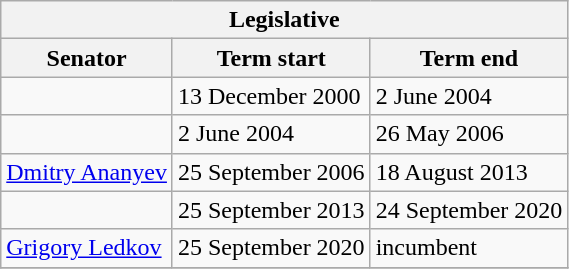<table class="wikitable sortable">
<tr>
<th colspan=3>Legislative</th>
</tr>
<tr>
<th>Senator</th>
<th>Term start</th>
<th>Term end</th>
</tr>
<tr>
<td></td>
<td>13 December 2000</td>
<td>2 June 2004</td>
</tr>
<tr>
<td></td>
<td>2 June 2004</td>
<td>26 May 2006</td>
</tr>
<tr>
<td><a href='#'>Dmitry Ananyev</a></td>
<td>25 September 2006</td>
<td>18 August 2013</td>
</tr>
<tr>
<td></td>
<td>25 September 2013</td>
<td>24 September 2020</td>
</tr>
<tr>
<td><a href='#'>Grigory Ledkov</a></td>
<td>25 September 2020</td>
<td>incumbent</td>
</tr>
<tr>
</tr>
</table>
